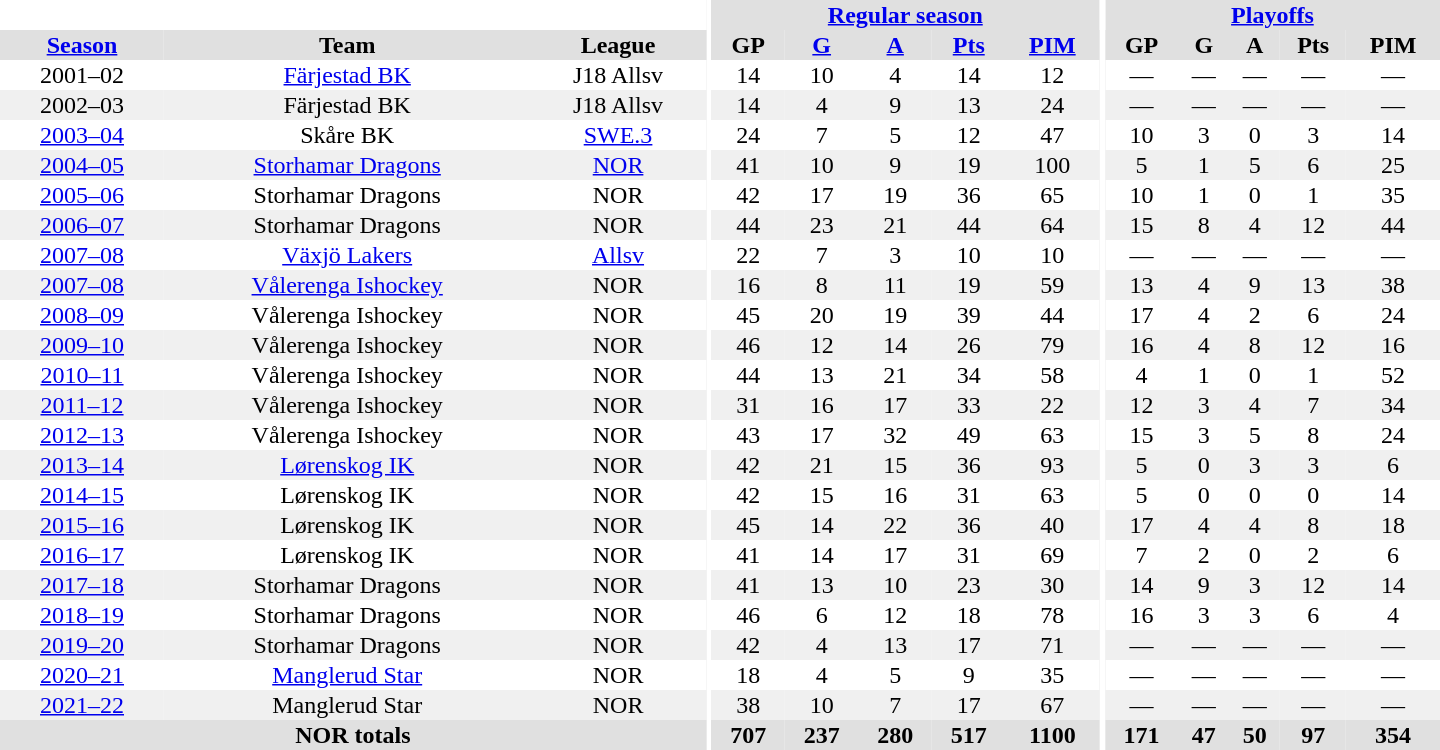<table border="0" cellpadding="1" cellspacing="0" style="text-align:center; width:60em">
<tr bgcolor="#e0e0e0">
<th colspan="3" bgcolor="#ffffff"></th>
<th rowspan="99" bgcolor="#ffffff"></th>
<th colspan="5"><a href='#'>Regular season</a></th>
<th rowspan="99" bgcolor="#ffffff"></th>
<th colspan="5"><a href='#'>Playoffs</a></th>
</tr>
<tr bgcolor="#e0e0e0">
<th><a href='#'>Season</a></th>
<th>Team</th>
<th>League</th>
<th>GP</th>
<th><a href='#'>G</a></th>
<th><a href='#'>A</a></th>
<th><a href='#'>Pts</a></th>
<th><a href='#'>PIM</a></th>
<th>GP</th>
<th>G</th>
<th>A</th>
<th>Pts</th>
<th>PIM</th>
</tr>
<tr>
<td>2001–02</td>
<td><a href='#'>Färjestad BK</a></td>
<td>J18 Allsv</td>
<td>14</td>
<td>10</td>
<td>4</td>
<td>14</td>
<td>12</td>
<td>—</td>
<td>—</td>
<td>—</td>
<td>—</td>
<td>—</td>
</tr>
<tr bgcolor="#f0f0f0">
<td>2002–03</td>
<td>Färjestad BK</td>
<td>J18 Allsv</td>
<td>14</td>
<td>4</td>
<td>9</td>
<td>13</td>
<td>24</td>
<td>—</td>
<td>—</td>
<td>—</td>
<td>—</td>
<td>—</td>
</tr>
<tr>
<td><a href='#'>2003–04</a></td>
<td>Skåre BK</td>
<td><a href='#'>SWE.3</a></td>
<td>24</td>
<td>7</td>
<td>5</td>
<td>12</td>
<td>47</td>
<td>10</td>
<td>3</td>
<td>0</td>
<td>3</td>
<td>14</td>
</tr>
<tr bgcolor="#f0f0f0">
<td><a href='#'>2004–05</a></td>
<td><a href='#'>Storhamar Dragons</a></td>
<td><a href='#'>NOR</a></td>
<td>41</td>
<td>10</td>
<td>9</td>
<td>19</td>
<td>100</td>
<td>5</td>
<td>1</td>
<td>5</td>
<td>6</td>
<td>25</td>
</tr>
<tr>
<td><a href='#'>2005–06</a></td>
<td>Storhamar Dragons</td>
<td>NOR</td>
<td>42</td>
<td>17</td>
<td>19</td>
<td>36</td>
<td>65</td>
<td>10</td>
<td>1</td>
<td>0</td>
<td>1</td>
<td>35</td>
</tr>
<tr bgcolor="#f0f0f0">
<td><a href='#'>2006–07</a></td>
<td>Storhamar Dragons</td>
<td>NOR</td>
<td>44</td>
<td>23</td>
<td>21</td>
<td>44</td>
<td>64</td>
<td>15</td>
<td>8</td>
<td>4</td>
<td>12</td>
<td>44</td>
</tr>
<tr>
<td><a href='#'>2007–08</a></td>
<td><a href='#'>Växjö Lakers</a></td>
<td><a href='#'>Allsv</a></td>
<td>22</td>
<td>7</td>
<td>3</td>
<td>10</td>
<td>10</td>
<td>—</td>
<td>—</td>
<td>—</td>
<td>—</td>
<td>—</td>
</tr>
<tr bgcolor="#f0f0f0">
<td><a href='#'>2007–08</a></td>
<td><a href='#'>Vålerenga Ishockey</a></td>
<td>NOR</td>
<td>16</td>
<td>8</td>
<td>11</td>
<td>19</td>
<td>59</td>
<td>13</td>
<td>4</td>
<td>9</td>
<td>13</td>
<td>38</td>
</tr>
<tr>
<td><a href='#'>2008–09</a></td>
<td>Vålerenga Ishockey</td>
<td>NOR</td>
<td>45</td>
<td>20</td>
<td>19</td>
<td>39</td>
<td>44</td>
<td>17</td>
<td>4</td>
<td>2</td>
<td>6</td>
<td>24</td>
</tr>
<tr bgcolor="#f0f0f0">
<td><a href='#'>2009–10</a></td>
<td>Vålerenga Ishockey</td>
<td>NOR</td>
<td>46</td>
<td>12</td>
<td>14</td>
<td>26</td>
<td>79</td>
<td>16</td>
<td>4</td>
<td>8</td>
<td>12</td>
<td>16</td>
</tr>
<tr>
<td><a href='#'>2010–11</a></td>
<td>Vålerenga Ishockey</td>
<td>NOR</td>
<td>44</td>
<td>13</td>
<td>21</td>
<td>34</td>
<td>58</td>
<td>4</td>
<td>1</td>
<td>0</td>
<td>1</td>
<td>52</td>
</tr>
<tr bgcolor="#f0f0f0">
<td><a href='#'>2011–12</a></td>
<td>Vålerenga Ishockey</td>
<td>NOR</td>
<td>31</td>
<td>16</td>
<td>17</td>
<td>33</td>
<td>22</td>
<td>12</td>
<td>3</td>
<td>4</td>
<td>7</td>
<td>34</td>
</tr>
<tr>
<td><a href='#'>2012–13</a></td>
<td>Vålerenga Ishockey</td>
<td>NOR</td>
<td>43</td>
<td>17</td>
<td>32</td>
<td>49</td>
<td>63</td>
<td>15</td>
<td>3</td>
<td>5</td>
<td>8</td>
<td>24</td>
</tr>
<tr bgcolor="#f0f0f0">
<td><a href='#'>2013–14</a></td>
<td><a href='#'>Lørenskog IK</a></td>
<td>NOR</td>
<td>42</td>
<td>21</td>
<td>15</td>
<td>36</td>
<td>93</td>
<td>5</td>
<td>0</td>
<td>3</td>
<td>3</td>
<td>6</td>
</tr>
<tr>
<td><a href='#'>2014–15</a></td>
<td>Lørenskog IK</td>
<td>NOR</td>
<td>42</td>
<td>15</td>
<td>16</td>
<td>31</td>
<td>63</td>
<td>5</td>
<td>0</td>
<td>0</td>
<td>0</td>
<td>14</td>
</tr>
<tr bgcolor="#f0f0f0">
<td><a href='#'>2015–16</a></td>
<td>Lørenskog IK</td>
<td>NOR</td>
<td>45</td>
<td>14</td>
<td>22</td>
<td>36</td>
<td>40</td>
<td>17</td>
<td>4</td>
<td>4</td>
<td>8</td>
<td>18</td>
</tr>
<tr>
<td><a href='#'>2016–17</a></td>
<td>Lørenskog IK</td>
<td>NOR</td>
<td>41</td>
<td>14</td>
<td>17</td>
<td>31</td>
<td>69</td>
<td>7</td>
<td>2</td>
<td>0</td>
<td>2</td>
<td>6</td>
</tr>
<tr bgcolor="#f0f0f0">
<td><a href='#'>2017–18</a></td>
<td>Storhamar Dragons</td>
<td>NOR</td>
<td>41</td>
<td>13</td>
<td>10</td>
<td>23</td>
<td>30</td>
<td>14</td>
<td>9</td>
<td>3</td>
<td>12</td>
<td>14</td>
</tr>
<tr>
<td><a href='#'>2018–19</a></td>
<td>Storhamar Dragons</td>
<td>NOR</td>
<td>46</td>
<td>6</td>
<td>12</td>
<td>18</td>
<td>78</td>
<td>16</td>
<td>3</td>
<td>3</td>
<td>6</td>
<td>4</td>
</tr>
<tr bgcolor="#f0f0f0">
<td><a href='#'>2019–20</a></td>
<td>Storhamar Dragons</td>
<td>NOR</td>
<td>42</td>
<td>4</td>
<td>13</td>
<td>17</td>
<td>71</td>
<td>—</td>
<td>—</td>
<td>—</td>
<td>—</td>
<td>—</td>
</tr>
<tr>
<td><a href='#'>2020–21</a></td>
<td><a href='#'>Manglerud Star</a></td>
<td>NOR</td>
<td>18</td>
<td>4</td>
<td>5</td>
<td>9</td>
<td>35</td>
<td>—</td>
<td>—</td>
<td>—</td>
<td>—</td>
<td>—</td>
</tr>
<tr bgcolor="#f0f0f0">
<td><a href='#'>2021–22</a></td>
<td>Manglerud Star</td>
<td>NOR</td>
<td>38</td>
<td>10</td>
<td>7</td>
<td>17</td>
<td>67</td>
<td>—</td>
<td>—</td>
<td>—</td>
<td>—</td>
<td>—</td>
</tr>
<tr bgcolor="#e0e0e0">
<th colspan="3">NOR totals</th>
<th>707</th>
<th>237</th>
<th>280</th>
<th>517</th>
<th>1100</th>
<th>171</th>
<th>47</th>
<th>50</th>
<th>97</th>
<th>354</th>
</tr>
</table>
